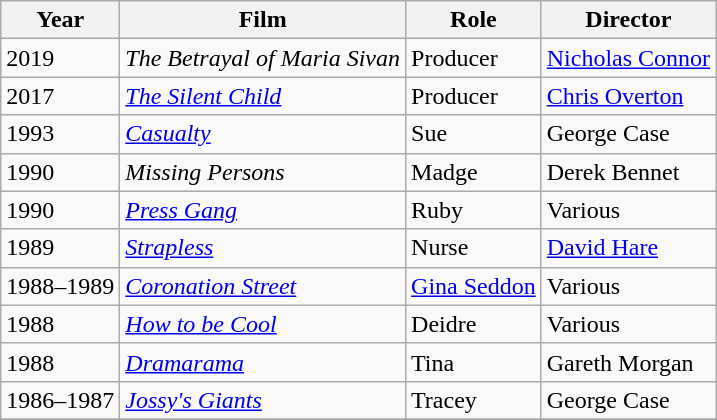<table class="wikitable">
<tr>
<th>Year</th>
<th>Film</th>
<th>Role</th>
<th>Director</th>
</tr>
<tr>
<td>2019</td>
<td><em>The Betrayal of Maria Sivan</em></td>
<td>Producer</td>
<td><a href='#'>Nicholas Connor</a></td>
</tr>
<tr>
<td>2017</td>
<td><em><a href='#'>The Silent Child</a></em></td>
<td>Producer</td>
<td><a href='#'>Chris Overton</a></td>
</tr>
<tr>
<td>1993</td>
<td><em><a href='#'>Casualty</a></em></td>
<td>Sue</td>
<td>George Case</td>
</tr>
<tr>
<td>1990</td>
<td><em>Missing Persons</em></td>
<td>Madge</td>
<td>Derek Bennet</td>
</tr>
<tr>
<td>1990</td>
<td><em><a href='#'>Press Gang</a></em></td>
<td>Ruby</td>
<td>Various</td>
</tr>
<tr>
<td>1989</td>
<td><em><a href='#'>Strapless</a></em></td>
<td>Nurse</td>
<td><a href='#'>David Hare</a></td>
</tr>
<tr>
<td>1988–1989</td>
<td><em><a href='#'>Coronation Street</a></em> </td>
<td><a href='#'>Gina Seddon</a></td>
<td>Various</td>
</tr>
<tr>
<td>1988</td>
<td><em><a href='#'>How to be Cool</a></em> </td>
<td>Deidre</td>
<td>Various</td>
</tr>
<tr>
<td>1988</td>
<td><em><a href='#'>Dramarama</a></em></td>
<td>Tina</td>
<td>Gareth Morgan</td>
</tr>
<tr>
<td>1986–1987</td>
<td><em><a href='#'>Jossy's Giants</a></em></td>
<td>Tracey</td>
<td>George Case</td>
</tr>
<tr>
</tr>
</table>
